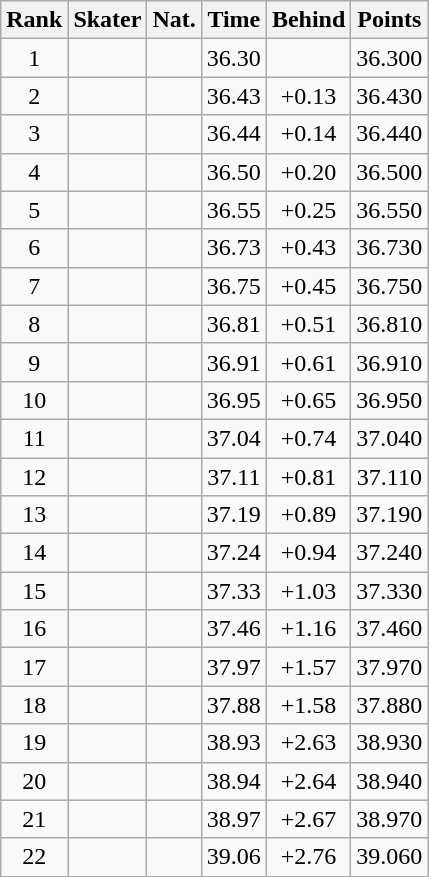<table class="wikitable sortable" border="1" style="text-align:center">
<tr>
<th>Rank</th>
<th>Skater</th>
<th>Nat.</th>
<th>Time</th>
<th>Behind</th>
<th>Points</th>
</tr>
<tr>
<td>1</td>
<td align=left></td>
<td></td>
<td>36.30</td>
<td></td>
<td>36.300</td>
</tr>
<tr>
<td>2</td>
<td align=left></td>
<td></td>
<td>36.43</td>
<td>+0.13</td>
<td>36.430</td>
</tr>
<tr>
<td>3</td>
<td align=left></td>
<td></td>
<td>36.44</td>
<td>+0.14</td>
<td>36.440</td>
</tr>
<tr>
<td>4</td>
<td align=left></td>
<td></td>
<td>36.50</td>
<td>+0.20</td>
<td>36.500</td>
</tr>
<tr>
<td>5</td>
<td align=left></td>
<td></td>
<td>36.55</td>
<td>+0.25</td>
<td>36.550</td>
</tr>
<tr>
<td>6</td>
<td align=left></td>
<td></td>
<td>36.73</td>
<td>+0.43</td>
<td>36.730</td>
</tr>
<tr>
<td>7</td>
<td align=left></td>
<td></td>
<td>36.75</td>
<td>+0.45</td>
<td>36.750</td>
</tr>
<tr>
<td>8</td>
<td align=left></td>
<td></td>
<td>36.81</td>
<td>+0.51</td>
<td>36.810</td>
</tr>
<tr>
<td>9</td>
<td align=left></td>
<td></td>
<td>36.91</td>
<td>+0.61</td>
<td>36.910</td>
</tr>
<tr>
<td>10</td>
<td align=left></td>
<td></td>
<td>36.95</td>
<td>+0.65</td>
<td>36.950</td>
</tr>
<tr>
<td>11</td>
<td align=left></td>
<td></td>
<td>37.04</td>
<td>+0.74</td>
<td>37.040</td>
</tr>
<tr>
<td>12</td>
<td align=left></td>
<td></td>
<td>37.11</td>
<td>+0.81</td>
<td>37.110</td>
</tr>
<tr>
<td>13</td>
<td align=left></td>
<td></td>
<td>37.19</td>
<td>+0.89</td>
<td>37.190</td>
</tr>
<tr>
<td>14</td>
<td align=left></td>
<td></td>
<td>37.24</td>
<td>+0.94</td>
<td>37.240</td>
</tr>
<tr>
<td>15</td>
<td align=left></td>
<td></td>
<td>37.33</td>
<td>+1.03</td>
<td>37.330</td>
</tr>
<tr>
<td>16</td>
<td align=left></td>
<td></td>
<td>37.46</td>
<td>+1.16</td>
<td>37.460</td>
</tr>
<tr>
<td>17</td>
<td align=left></td>
<td></td>
<td>37.97</td>
<td>+1.57</td>
<td>37.970</td>
</tr>
<tr>
<td>18</td>
<td align=left></td>
<td></td>
<td>37.88</td>
<td>+1.58</td>
<td>37.880</td>
</tr>
<tr>
<td>19</td>
<td align=left></td>
<td></td>
<td>38.93</td>
<td>+2.63</td>
<td>38.930</td>
</tr>
<tr>
<td>20</td>
<td align=left></td>
<td></td>
<td>38.94</td>
<td>+2.64</td>
<td>38.940</td>
</tr>
<tr>
<td>21</td>
<td align=left></td>
<td></td>
<td>38.97</td>
<td>+2.67</td>
<td>38.970</td>
</tr>
<tr>
<td>22</td>
<td align=left></td>
<td></td>
<td>39.06</td>
<td>+2.76</td>
<td>39.060</td>
</tr>
<tr>
</tr>
</table>
